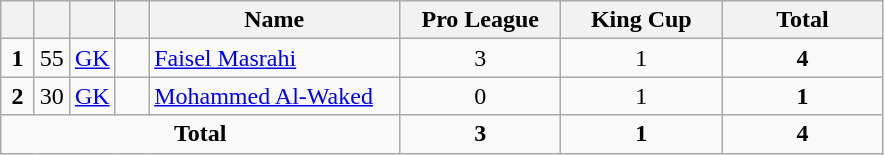<table class="wikitable" style="text-align:center">
<tr>
<th width=15></th>
<th width=15></th>
<th width=15></th>
<th width=15></th>
<th width=160>Name</th>
<th width=100>Pro League</th>
<th width=100>King Cup</th>
<th width=100>Total</th>
</tr>
<tr>
<td><strong>1</strong></td>
<td>55</td>
<td><a href='#'>GK</a></td>
<td></td>
<td align=left><a href='#'>Faisel Masrahi</a></td>
<td>3</td>
<td>1</td>
<td><strong>4</strong></td>
</tr>
<tr>
<td><strong>2</strong></td>
<td>30</td>
<td><a href='#'>GK</a></td>
<td></td>
<td align=left><a href='#'>Mohammed Al-Waked</a></td>
<td>0</td>
<td>1</td>
<td><strong>1</strong></td>
</tr>
<tr>
<td colspan=5><strong>Total</strong></td>
<td><strong>3</strong></td>
<td><strong>1</strong></td>
<td><strong>4</strong></td>
</tr>
</table>
